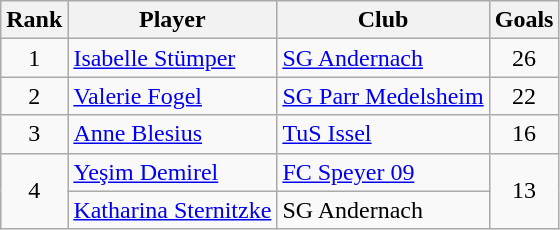<table class="wikitable" style="text-align:center">
<tr>
<th>Rank</th>
<th>Player</th>
<th>Club</th>
<th>Goals</th>
</tr>
<tr>
<td>1</td>
<td align="left"> <a href='#'>Isabelle Stümper</a></td>
<td align="left"><a href='#'>SG Andernach</a></td>
<td>26</td>
</tr>
<tr>
<td>2</td>
<td align="left"> <a href='#'>Valerie Fogel</a></td>
<td align="left"><a href='#'>SG Parr Medelsheim</a></td>
<td>22</td>
</tr>
<tr>
<td>3</td>
<td align="left"> <a href='#'>Anne Blesius</a></td>
<td align="left"><a href='#'>TuS Issel</a></td>
<td>16</td>
</tr>
<tr>
<td rowspan=2>4</td>
<td align="left"> <a href='#'>Yeşim Demirel</a></td>
<td align="left"><a href='#'>FC Speyer 09</a></td>
<td rowspan=2>13</td>
</tr>
<tr>
<td align="left"> <a href='#'>Katharina Sternitzke</a></td>
<td align="left">SG Andernach</td>
</tr>
</table>
